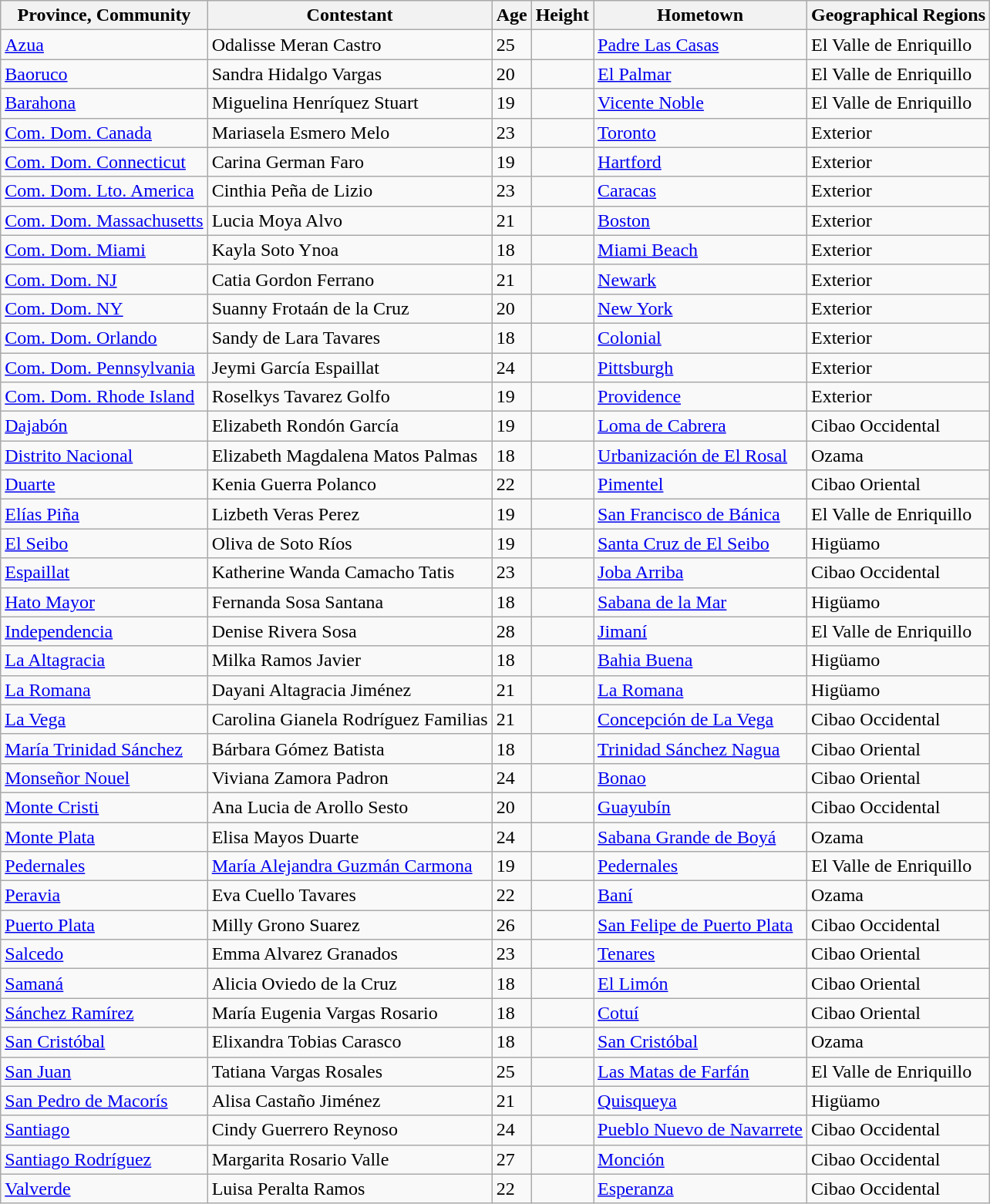<table class="sortable wikitable">
<tr>
<th>Province, Community</th>
<th>Contestant</th>
<th>Age</th>
<th>Height</th>
<th>Hometown</th>
<th>Geographical Regions</th>
</tr>
<tr>
<td><a href='#'>Azua</a></td>
<td>Odalisse Meran Castro</td>
<td>25</td>
<td></td>
<td><a href='#'>Padre Las Casas</a></td>
<td>El Valle de Enriquillo</td>
</tr>
<tr>
<td><a href='#'>Baoruco</a></td>
<td>Sandra Hidalgo Vargas</td>
<td>20</td>
<td></td>
<td><a href='#'>El Palmar</a></td>
<td>El Valle de Enriquillo</td>
</tr>
<tr>
<td><a href='#'>Barahona</a></td>
<td>Miguelina Henríquez Stuart</td>
<td>19</td>
<td></td>
<td><a href='#'>Vicente Noble</a></td>
<td>El Valle de Enriquillo</td>
</tr>
<tr>
<td><a href='#'>Com. Dom. Canada</a></td>
<td>Mariasela Esmero Melo</td>
<td>23</td>
<td></td>
<td><a href='#'>Toronto</a></td>
<td>Exterior</td>
</tr>
<tr>
<td><a href='#'>Com. Dom. Connecticut</a></td>
<td>Carina German Faro</td>
<td>19</td>
<td></td>
<td><a href='#'>Hartford</a></td>
<td>Exterior</td>
</tr>
<tr>
<td><a href='#'>Com. Dom. Lto. America</a></td>
<td>Cinthia Peña de Lizio</td>
<td>23</td>
<td></td>
<td><a href='#'>Caracas</a></td>
<td>Exterior</td>
</tr>
<tr>
<td><a href='#'>Com. Dom. Massachusetts</a></td>
<td>Lucia Moya Alvo</td>
<td>21</td>
<td></td>
<td><a href='#'>Boston</a></td>
<td>Exterior</td>
</tr>
<tr>
<td><a href='#'>Com. Dom. Miami</a></td>
<td>Kayla Soto Ynoa</td>
<td>18</td>
<td></td>
<td><a href='#'>Miami Beach</a></td>
<td>Exterior</td>
</tr>
<tr>
<td><a href='#'>Com. Dom. NJ</a></td>
<td>Catia Gordon Ferrano</td>
<td>21</td>
<td></td>
<td><a href='#'>Newark</a></td>
<td>Exterior</td>
</tr>
<tr>
<td><a href='#'>Com. Dom. NY</a></td>
<td>Suanny Frotaán de la Cruz</td>
<td>20</td>
<td></td>
<td><a href='#'>New York</a></td>
<td>Exterior</td>
</tr>
<tr>
<td><a href='#'>Com. Dom. Orlando</a></td>
<td>Sandy de Lara Tavares</td>
<td>18</td>
<td></td>
<td><a href='#'>Colonial</a></td>
<td>Exterior</td>
</tr>
<tr>
<td><a href='#'>Com. Dom. Pennsylvania</a></td>
<td>Jeymi García Espaillat</td>
<td>24</td>
<td></td>
<td><a href='#'>Pittsburgh</a></td>
<td>Exterior</td>
</tr>
<tr>
<td><a href='#'>Com. Dom. Rhode Island</a></td>
<td>Roselkys Tavarez Golfo</td>
<td>19</td>
<td></td>
<td><a href='#'>Providence</a></td>
<td>Exterior</td>
</tr>
<tr>
<td><a href='#'>Dajabón</a></td>
<td>Elizabeth Rondón García</td>
<td>19</td>
<td></td>
<td><a href='#'>Loma de Cabrera</a></td>
<td>Cibao Occidental</td>
</tr>
<tr>
<td><a href='#'>Distrito Nacional</a></td>
<td>Elizabeth Magdalena Matos Palmas</td>
<td>18</td>
<td></td>
<td><a href='#'>Urbanización de El Rosal</a></td>
<td>Ozama</td>
</tr>
<tr>
<td><a href='#'>Duarte</a></td>
<td>Kenia Guerra Polanco</td>
<td>22</td>
<td></td>
<td><a href='#'>Pimentel</a></td>
<td>Cibao Oriental</td>
</tr>
<tr>
<td><a href='#'>Elías Piña</a></td>
<td>Lizbeth Veras Perez</td>
<td>19</td>
<td></td>
<td><a href='#'>San Francisco de Bánica</a></td>
<td>El Valle de Enriquillo</td>
</tr>
<tr>
<td><a href='#'>El Seibo</a></td>
<td>Oliva de Soto Ríos</td>
<td>19</td>
<td></td>
<td><a href='#'>Santa Cruz de El Seibo</a></td>
<td>Higüamo</td>
</tr>
<tr>
<td><a href='#'>Espaillat</a></td>
<td>Katherine Wanda Camacho Tatis</td>
<td>23</td>
<td></td>
<td><a href='#'>Joba Arriba</a></td>
<td>Cibao Occidental</td>
</tr>
<tr>
<td><a href='#'>Hato Mayor</a></td>
<td>Fernanda Sosa Santana</td>
<td>18</td>
<td></td>
<td><a href='#'>Sabana de la Mar</a></td>
<td>Higüamo</td>
</tr>
<tr>
<td><a href='#'>Independencia</a></td>
<td>Denise Rivera Sosa</td>
<td>28</td>
<td></td>
<td><a href='#'>Jimaní</a></td>
<td>El Valle de Enriquillo</td>
</tr>
<tr>
<td><a href='#'>La Altagracia</a></td>
<td>Milka Ramos Javier</td>
<td>18</td>
<td></td>
<td><a href='#'>Bahia Buena</a></td>
<td>Higüamo</td>
</tr>
<tr>
<td><a href='#'>La Romana</a></td>
<td>Dayani Altagracia Jiménez</td>
<td>21</td>
<td></td>
<td><a href='#'>La Romana</a></td>
<td>Higüamo</td>
</tr>
<tr>
<td><a href='#'>La Vega</a></td>
<td>Carolina Gianela Rodríguez Familias</td>
<td>21</td>
<td></td>
<td><a href='#'>Concepción de La Vega</a></td>
<td>Cibao Occidental</td>
</tr>
<tr>
<td><a href='#'>María Trinidad Sánchez</a></td>
<td>Bárbara Gómez Batista</td>
<td>18</td>
<td></td>
<td><a href='#'>Trinidad Sánchez Nagua</a></td>
<td>Cibao Oriental</td>
</tr>
<tr>
<td><a href='#'>Monseñor Nouel</a></td>
<td>Viviana Zamora Padron</td>
<td>24</td>
<td></td>
<td><a href='#'>Bonao</a></td>
<td>Cibao Oriental</td>
</tr>
<tr>
<td><a href='#'>Monte Cristi</a></td>
<td>Ana Lucia de Arollo Sesto</td>
<td>20</td>
<td></td>
<td><a href='#'>Guayubín</a></td>
<td>Cibao Occidental</td>
</tr>
<tr>
<td><a href='#'>Monte Plata</a></td>
<td>Elisa Mayos Duarte</td>
<td>24</td>
<td></td>
<td><a href='#'>Sabana Grande de Boyá</a></td>
<td>Ozama</td>
</tr>
<tr>
<td><a href='#'>Pedernales</a></td>
<td><a href='#'>María Alejandra Guzmán Carmona</a></td>
<td>19</td>
<td></td>
<td><a href='#'>Pedernales</a></td>
<td>El Valle de Enriquillo</td>
</tr>
<tr>
<td><a href='#'>Peravia</a></td>
<td>Eva Cuello Tavares</td>
<td>22</td>
<td></td>
<td><a href='#'>Baní</a></td>
<td>Ozama</td>
</tr>
<tr>
<td><a href='#'>Puerto Plata</a></td>
<td>Milly Grono Suarez</td>
<td>26</td>
<td></td>
<td><a href='#'>San Felipe de Puerto Plata</a></td>
<td>Cibao Occidental</td>
</tr>
<tr>
<td><a href='#'>Salcedo</a></td>
<td>Emma Alvarez Granados</td>
<td>23</td>
<td></td>
<td><a href='#'>Tenares</a></td>
<td>Cibao Oriental</td>
</tr>
<tr>
<td><a href='#'>Samaná</a></td>
<td>Alicia Oviedo de la Cruz</td>
<td>18</td>
<td></td>
<td><a href='#'>El Limón</a></td>
<td>Cibao Oriental</td>
</tr>
<tr>
<td><a href='#'>Sánchez Ramírez</a></td>
<td>María Eugenia Vargas Rosario</td>
<td>18</td>
<td></td>
<td><a href='#'>Cotuí</a></td>
<td>Cibao Oriental</td>
</tr>
<tr>
<td><a href='#'>San Cristóbal</a></td>
<td>Elixandra Tobias Carasco</td>
<td>18</td>
<td></td>
<td><a href='#'>San Cristóbal</a></td>
<td>Ozama</td>
</tr>
<tr>
<td><a href='#'>San Juan</a></td>
<td>Tatiana Vargas Rosales</td>
<td>25</td>
<td></td>
<td><a href='#'>Las Matas de Farfán</a></td>
<td>El Valle de Enriquillo</td>
</tr>
<tr>
<td><a href='#'>San Pedro de Macorís</a></td>
<td>Alisa Castaño Jiménez</td>
<td>21</td>
<td></td>
<td><a href='#'>Quisqueya</a></td>
<td>Higüamo</td>
</tr>
<tr>
<td><a href='#'>Santiago</a></td>
<td>Cindy Guerrero Reynoso</td>
<td>24</td>
<td></td>
<td><a href='#'>Pueblo Nuevo de Navarrete</a></td>
<td>Cibao Occidental</td>
</tr>
<tr>
<td><a href='#'>Santiago Rodríguez</a></td>
<td>Margarita Rosario Valle</td>
<td>27</td>
<td></td>
<td><a href='#'>Monción</a></td>
<td>Cibao Occidental</td>
</tr>
<tr>
<td><a href='#'>Valverde</a></td>
<td>Luisa Peralta Ramos</td>
<td>22</td>
<td></td>
<td><a href='#'>Esperanza</a></td>
<td>Cibao Occidental</td>
</tr>
</table>
